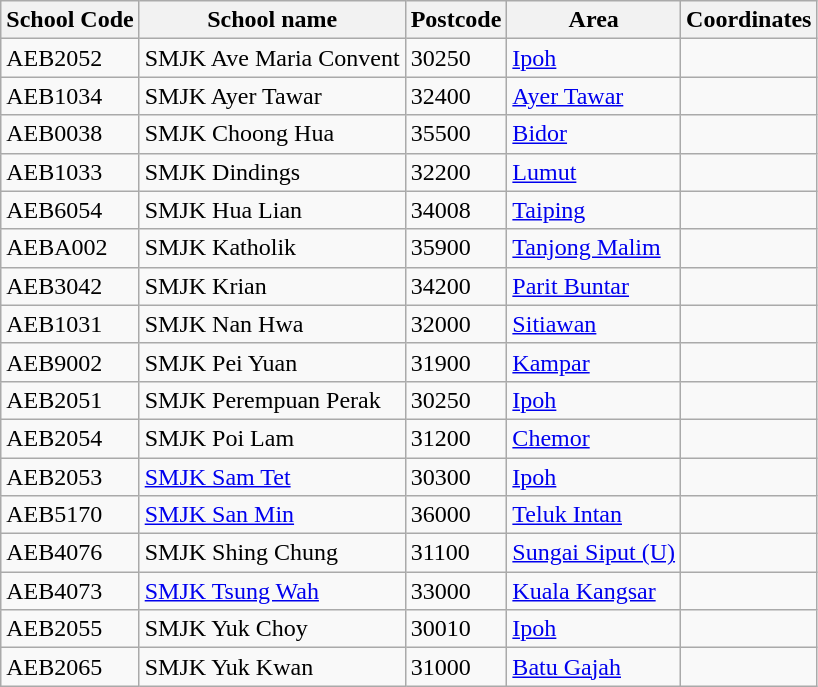<table class="wikitable sortable">
<tr>
<th>School Code</th>
<th>School name</th>
<th>Postcode</th>
<th>Area</th>
<th>Coordinates</th>
</tr>
<tr>
<td>AEB2052</td>
<td>SMJK Ave Maria Convent</td>
<td>30250</td>
<td><a href='#'>Ipoh</a></td>
<td></td>
</tr>
<tr>
<td>AEB1034</td>
<td>SMJK Ayer Tawar</td>
<td>32400</td>
<td><a href='#'>Ayer Tawar</a></td>
<td></td>
</tr>
<tr>
<td>AEB0038</td>
<td>SMJK Choong Hua</td>
<td>35500</td>
<td><a href='#'>Bidor</a></td>
<td></td>
</tr>
<tr>
<td>AEB1033</td>
<td>SMJK Dindings</td>
<td>32200</td>
<td><a href='#'>Lumut</a></td>
<td></td>
</tr>
<tr>
<td>AEB6054</td>
<td>SMJK Hua Lian</td>
<td>34008</td>
<td><a href='#'>Taiping</a></td>
<td></td>
</tr>
<tr>
<td>AEBA002</td>
<td>SMJK Katholik</td>
<td>35900</td>
<td><a href='#'>Tanjong Malim</a></td>
<td></td>
</tr>
<tr>
<td>AEB3042</td>
<td>SMJK Krian</td>
<td>34200</td>
<td><a href='#'>Parit Buntar</a></td>
<td></td>
</tr>
<tr>
<td>AEB1031</td>
<td>SMJK Nan Hwa</td>
<td>32000</td>
<td><a href='#'>Sitiawan</a></td>
<td></td>
</tr>
<tr>
<td>AEB9002</td>
<td>SMJK Pei Yuan</td>
<td>31900</td>
<td><a href='#'>Kampar</a></td>
<td></td>
</tr>
<tr>
<td>AEB2051</td>
<td>SMJK Perempuan Perak</td>
<td>30250</td>
<td><a href='#'>Ipoh</a></td>
<td></td>
</tr>
<tr>
<td>AEB2054</td>
<td>SMJK Poi Lam</td>
<td>31200</td>
<td><a href='#'>Chemor</a></td>
<td></td>
</tr>
<tr>
<td>AEB2053</td>
<td><a href='#'>SMJK Sam Tet</a></td>
<td>30300</td>
<td><a href='#'>Ipoh</a></td>
<td></td>
</tr>
<tr>
<td>AEB5170</td>
<td><a href='#'>SMJK San Min</a></td>
<td>36000</td>
<td><a href='#'>Teluk Intan</a></td>
<td></td>
</tr>
<tr>
<td>AEB4076</td>
<td>SMJK Shing Chung</td>
<td>31100</td>
<td><a href='#'>Sungai Siput (U)</a></td>
<td></td>
</tr>
<tr>
<td>AEB4073</td>
<td><a href='#'>SMJK Tsung Wah</a></td>
<td>33000</td>
<td><a href='#'>Kuala Kangsar</a></td>
<td></td>
</tr>
<tr>
<td>AEB2055</td>
<td>SMJK Yuk Choy</td>
<td>30010</td>
<td><a href='#'>Ipoh</a></td>
<td></td>
</tr>
<tr>
<td>AEB2065</td>
<td>SMJK Yuk Kwan</td>
<td>31000</td>
<td><a href='#'>Batu Gajah</a></td>
<td></td>
</tr>
</table>
